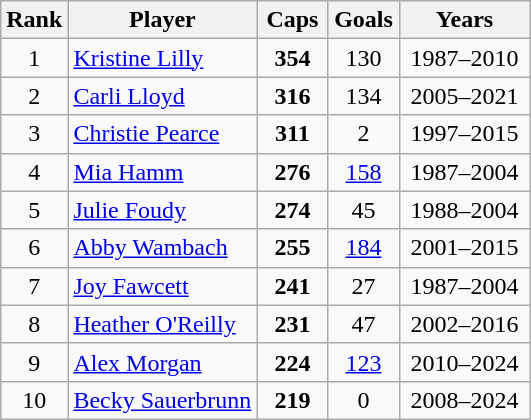<table class="wikitable sortable" style=text-align:center;">
<tr>
<th width=35>Rank</th>
<th>Player</th>
<th width=40>Caps</th>
<th width=40>Goals</th>
<th width=80>Years</th>
</tr>
<tr>
<td>1</td>
<td align=left><a href='#'>Kristine Lilly</a></td>
<td><strong>354</strong></td>
<td>130</td>
<td>1987–2010</td>
</tr>
<tr>
<td>2</td>
<td align=left><a href='#'>Carli Lloyd</a></td>
<td><strong>316</strong></td>
<td>134</td>
<td>2005–2021</td>
</tr>
<tr>
<td>3</td>
<td align=left><a href='#'>Christie Pearce</a></td>
<td><strong>311</strong></td>
<td>2</td>
<td>1997–2015</td>
</tr>
<tr>
<td>4</td>
<td align=left><a href='#'>Mia Hamm</a></td>
<td><strong>276</strong></td>
<td><a href='#'>158</a></td>
<td>1987–2004</td>
</tr>
<tr>
<td>5</td>
<td align=left><a href='#'>Julie Foudy</a></td>
<td><strong>274</strong></td>
<td>45</td>
<td>1988–2004</td>
</tr>
<tr>
<td>6</td>
<td align=left><a href='#'>Abby Wambach</a></td>
<td><strong>255</strong></td>
<td><a href='#'>184</a></td>
<td>2001–2015</td>
</tr>
<tr>
<td>7</td>
<td align=left><a href='#'>Joy Fawcett</a></td>
<td><strong>241</strong></td>
<td>27</td>
<td>1987–2004</td>
</tr>
<tr>
<td>8</td>
<td align=left><a href='#'>Heather O'Reilly</a></td>
<td><strong>231</strong></td>
<td>47</td>
<td>2002–2016</td>
</tr>
<tr>
<td>9</td>
<td align=left><a href='#'>Alex Morgan</a></td>
<td><strong>224</strong></td>
<td><a href='#'>123</a></td>
<td>2010–2024</td>
</tr>
<tr>
<td>10</td>
<td align=left><a href='#'>Becky Sauerbrunn</a></td>
<td><strong>219</strong></td>
<td>0</td>
<td>2008–2024</td>
</tr>
</table>
